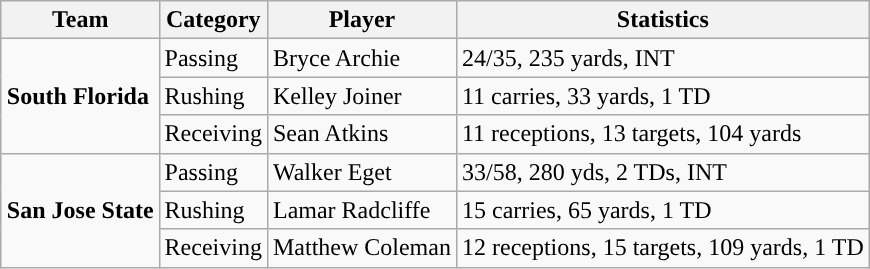<table class="wikitable" style="float: right;">
<tr>
<th>Team</th>
<th>Category</th>
<th>Player</th>
<th>Statistics</th>
</tr>
<tr>
<td rowspan=3><strong>South Florida</strong></td>
<td>Passing</td>
<td>Bryce Archie</td>
<td>24/35, 235 yards, INT</td>
</tr>
<tr>
<td>Rushing</td>
<td>Kelley Joiner</td>
<td>11 carries, 33 yards, 1 TD</td>
</tr>
<tr>
<td>Receiving</td>
<td>Sean Atkins</td>
<td>11 receptions, 13 targets, 104 yards</td>
</tr>
<tr>
<td rowspan=3><strong>San Jose State</strong></td>
<td>Passing</td>
<td>Walker Eget</td>
<td>33/58, 280 yds, 2 TDs, INT</td>
</tr>
<tr>
<td>Rushing</td>
<td>Lamar Radcliffe</td>
<td>15 carries, 65 yards, 1 TD</td>
</tr>
<tr>
<td>Receiving</td>
<td>Matthew Coleman</td>
<td>12 receptions, 15 targets, 109 yards, 1 TD</td>
</tr>
</table>
